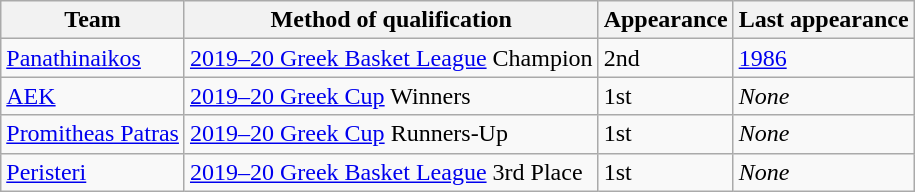<table class="wikitable">
<tr>
<th>Team</th>
<th>Method of qualification</th>
<th>Appearance</th>
<th>Last appearance</th>
</tr>
<tr>
<td><a href='#'>Panathinaikos</a></td>
<td><a href='#'>2019–20 Greek Basket League</a> Champion</td>
<td>2nd</td>
<td><a href='#'>1986</a></td>
</tr>
<tr>
<td><a href='#'>AEK</a></td>
<td><a href='#'>2019–20 Greek Cup</a> Winners</td>
<td>1st</td>
<td><em>None</em></td>
</tr>
<tr>
<td><a href='#'>Promitheas Patras</a></td>
<td><a href='#'>2019–20 Greek Cup</a> Runners-Up</td>
<td>1st</td>
<td><em>None</em></td>
</tr>
<tr>
<td><a href='#'>Peristeri</a></td>
<td><a href='#'>2019–20 Greek Basket League</a> 3rd Place</td>
<td>1st</td>
<td><em>None</em></td>
</tr>
</table>
